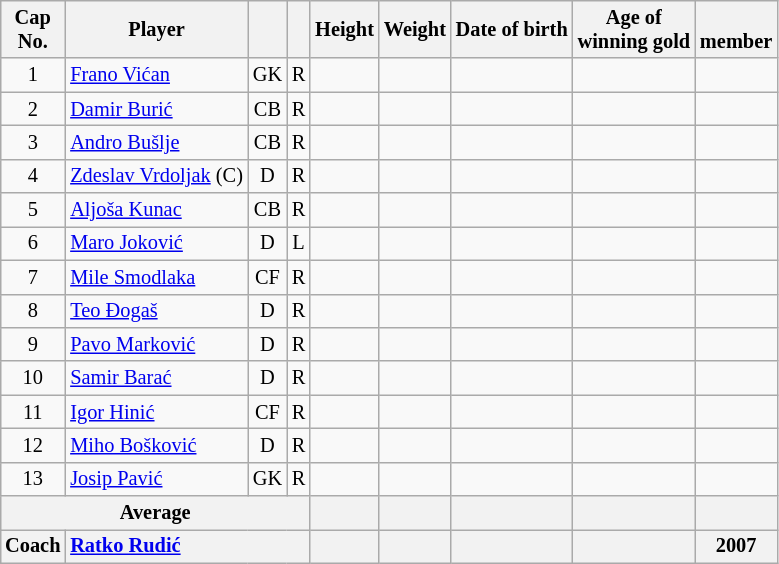<table class="wikitable sortable" style="text-align: center; font-size: 85%; margin-left: 1em;">
<tr>
<th>Cap<br>No.</th>
<th>Player</th>
<th></th>
<th></th>
<th>Height</th>
<th>Weight</th>
<th>Date of birth</th>
<th>Age of<br>winning gold</th>
<th><br>member</th>
</tr>
<tr>
<td>1</td>
<td style="text-align: left;" data-sort-value="Vićan, Frano"><a href='#'>Frano Vićan</a></td>
<td>GK</td>
<td>R</td>
<td style="text-align: left;"></td>
<td style="text-align: right;"></td>
<td style="text-align: right;"></td>
<td style="text-align: left;"></td>
<td></td>
</tr>
<tr>
<td>2</td>
<td style="text-align: left;" data-sort-value="Burić, Damir"><a href='#'>Damir Burić</a></td>
<td>CB</td>
<td>R</td>
<td style="text-align: left;"></td>
<td style="text-align: right;"></td>
<td style="text-align: right;"></td>
<td style="text-align: left;"></td>
<td></td>
</tr>
<tr>
<td>3</td>
<td style="text-align: left;" data-sort-value="Bušlje, Andro"><a href='#'>Andro Bušlje</a></td>
<td>CB</td>
<td>R</td>
<td style="text-align: left;"></td>
<td style="text-align: right;"></td>
<td style="text-align: right;"></td>
<td style="text-align: left;"></td>
<td></td>
</tr>
<tr>
<td>4</td>
<td style="text-align: left;" data-sort-value="Vrdoljak, Zdeslav"><a href='#'>Zdeslav Vrdoljak</a> (C)</td>
<td>D</td>
<td>R</td>
<td style="text-align: left;"></td>
<td style="text-align: right;"></td>
<td style="text-align: right;"></td>
<td style="text-align: left;"></td>
<td></td>
</tr>
<tr>
<td>5</td>
<td style="text-align: left;" data-sort-value="Kunac, Aljoša"><a href='#'>Aljoša Kunac</a></td>
<td>CB</td>
<td>R</td>
<td style="text-align: left;"></td>
<td style="text-align: right;"></td>
<td style="text-align: right;"></td>
<td style="text-align: left;"></td>
<td></td>
</tr>
<tr>
<td>6</td>
<td style="text-align: left;" data-sort-value="Joković, Maro"><a href='#'>Maro Joković</a></td>
<td>D</td>
<td>L</td>
<td style="text-align: left;"></td>
<td style="text-align: right;"></td>
<td style="text-align: right;"></td>
<td style="text-align: left;"></td>
<td></td>
</tr>
<tr>
<td>7</td>
<td style="text-align: left;" data-sort-value="Smodlaka, Mile"><a href='#'>Mile Smodlaka</a></td>
<td>CF</td>
<td>R</td>
<td style="text-align: left;"></td>
<td style="text-align: right;"></td>
<td style="text-align: right;"></td>
<td style="text-align: left;"></td>
<td></td>
</tr>
<tr>
<td>8</td>
<td style="text-align: left;" data-sort-value="Đogaš, Teo"><a href='#'>Teo Đogaš</a></td>
<td>D</td>
<td>R</td>
<td style="text-align: left;"></td>
<td style="text-align: right;"></td>
<td style="text-align: right;"></td>
<td style="text-align: left;"></td>
<td></td>
</tr>
<tr>
<td>9</td>
<td style="text-align: left;" data-sort-value="Marković, Pavo"><a href='#'>Pavo Marković</a></td>
<td>D</td>
<td>R</td>
<td style="text-align: left;"></td>
<td style="text-align: right;"></td>
<td style="text-align: right;"></td>
<td style="text-align: left;"></td>
<td></td>
</tr>
<tr>
<td>10</td>
<td style="text-align: left;" data-sort-value="Barać, Samir"><a href='#'>Samir Barać</a></td>
<td>D</td>
<td>R</td>
<td style="text-align: left;"></td>
<td style="text-align: right;"></td>
<td style="text-align: right;"></td>
<td style="text-align: left;"></td>
<td></td>
</tr>
<tr>
<td>11</td>
<td style="text-align: left;" data-sort-value="Hinić, Igor"><a href='#'>Igor Hinić</a></td>
<td>CF</td>
<td>R</td>
<td style="text-align: left;"></td>
<td style="text-align: right;"></td>
<td style="text-align: right;"></td>
<td style="text-align: left;"></td>
<td></td>
</tr>
<tr>
<td>12</td>
<td style="text-align: left;" data-sort-value="Bošković, Miho"><a href='#'>Miho Bošković</a></td>
<td>D</td>
<td>R</td>
<td style="text-align: left;"></td>
<td style="text-align: right;"></td>
<td style="text-align: right;"></td>
<td style="text-align: left;"></td>
<td></td>
</tr>
<tr>
<td>13</td>
<td style="text-align: left;" data-sort-value="Pavić, Josip"><a href='#'>Josip Pavić</a></td>
<td>GK</td>
<td>R</td>
<td style="text-align: left;"></td>
<td style="text-align: right;"></td>
<td style="text-align: right;"></td>
<td style="text-align: left;"></td>
<td></td>
</tr>
<tr>
<th colspan="4">Average</th>
<th style="text-align: left;"></th>
<th style="text-align: right;"></th>
<th style="text-align: right;"></th>
<th style="text-align: left;"></th>
<th></th>
</tr>
<tr>
<th>Coach</th>
<th colspan="3" style="text-align: left;"><a href='#'>Ratko Rudić</a></th>
<th style="text-align: left;"></th>
<th></th>
<th style="text-align: right;"></th>
<th style="text-align: left;"></th>
<th>2007</th>
</tr>
</table>
